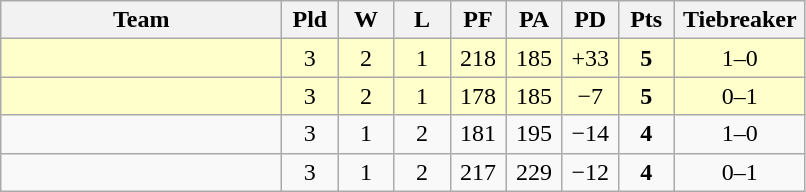<table class=wikitable style="text-align:center">
<tr>
<th width=180>Team</th>
<th width=30>Pld</th>
<th width=30>W</th>
<th width=30>L</th>
<th width=30>PF</th>
<th width=30>PA</th>
<th width=30>PD</th>
<th width=30>Pts</th>
<th width=80>Tiebreaker</th>
</tr>
<tr bgcolor="#ffffcc">
<td align=left></td>
<td>3</td>
<td>2</td>
<td>1</td>
<td>218</td>
<td>185</td>
<td>+33</td>
<td><strong>5</strong></td>
<td>1–0</td>
</tr>
<tr bgcolor="#ffffcc">
<td align=left></td>
<td>3</td>
<td>2</td>
<td>1</td>
<td>178</td>
<td>185</td>
<td>−7</td>
<td><strong>5</strong></td>
<td>0–1</td>
</tr>
<tr>
<td align=left></td>
<td>3</td>
<td>1</td>
<td>2</td>
<td>181</td>
<td>195</td>
<td>−14</td>
<td><strong>4</strong></td>
<td>1–0</td>
</tr>
<tr>
<td align=left></td>
<td>3</td>
<td>1</td>
<td>2</td>
<td>217</td>
<td>229</td>
<td>−12</td>
<td><strong>4</strong></td>
<td>0–1</td>
</tr>
</table>
